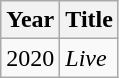<table class="wikitable">
<tr>
<th>Year</th>
<th>Title</th>
</tr>
<tr>
<td>2020</td>
<td><em>Live</em></td>
</tr>
</table>
